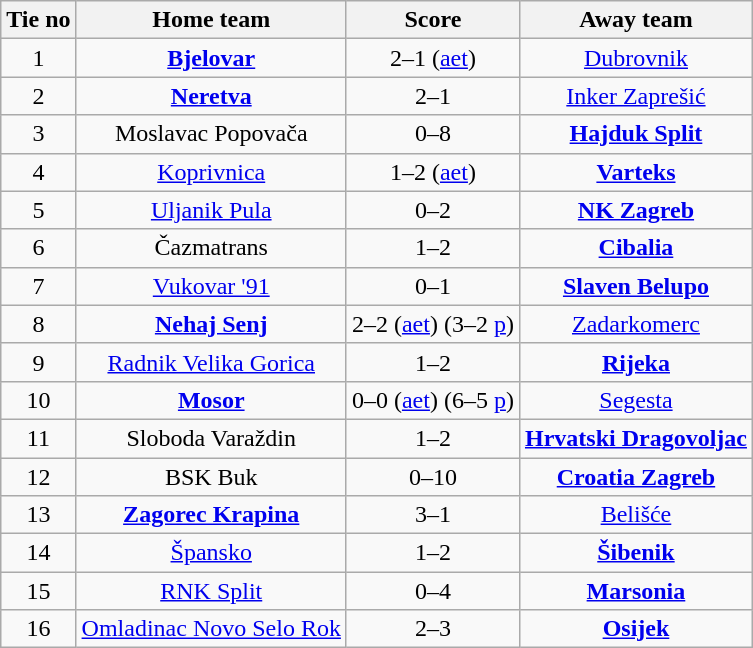<table class="wikitable" style="text-align: center">
<tr>
<th>Tie no</th>
<th>Home team</th>
<th>Score</th>
<th>Away team</th>
</tr>
<tr>
<td>1</td>
<td><strong><a href='#'>Bjelovar</a></strong></td>
<td>2–1 (<a href='#'>aet</a>)</td>
<td><a href='#'>Dubrovnik</a></td>
</tr>
<tr>
<td>2</td>
<td><strong><a href='#'>Neretva</a></strong></td>
<td>2–1</td>
<td><a href='#'>Inker Zaprešić</a></td>
</tr>
<tr>
<td>3</td>
<td>Moslavac Popovača</td>
<td>0–8</td>
<td><strong><a href='#'>Hajduk Split</a></strong></td>
</tr>
<tr>
<td>4</td>
<td><a href='#'>Koprivnica</a></td>
<td>1–2 (<a href='#'>aet</a>)</td>
<td><strong><a href='#'>Varteks</a></strong></td>
</tr>
<tr>
<td>5</td>
<td><a href='#'>Uljanik Pula</a></td>
<td>0–2</td>
<td><strong><a href='#'>NK Zagreb</a></strong></td>
</tr>
<tr>
<td>6</td>
<td>Čazmatrans</td>
<td>1–2</td>
<td><strong><a href='#'>Cibalia</a></strong></td>
</tr>
<tr>
<td>7</td>
<td><a href='#'>Vukovar '91</a></td>
<td>0–1</td>
<td><strong><a href='#'>Slaven Belupo</a></strong></td>
</tr>
<tr>
<td>8</td>
<td><strong><a href='#'>Nehaj Senj</a></strong></td>
<td>2–2 (<a href='#'>aet</a>) (3–2 <a href='#'>p</a>)</td>
<td><a href='#'>Zadarkomerc</a></td>
</tr>
<tr>
<td>9</td>
<td><a href='#'>Radnik Velika Gorica</a></td>
<td>1–2</td>
<td><strong><a href='#'>Rijeka</a></strong></td>
</tr>
<tr>
<td>10</td>
<td><strong><a href='#'>Mosor</a></strong></td>
<td>0–0 (<a href='#'>aet</a>) (6–5 <a href='#'>p</a>)</td>
<td><a href='#'>Segesta</a></td>
</tr>
<tr>
<td>11</td>
<td>Sloboda Varaždin</td>
<td>1–2</td>
<td><strong><a href='#'>Hrvatski Dragovoljac</a></strong></td>
</tr>
<tr>
<td>12</td>
<td>BSK Buk</td>
<td>0–10</td>
<td><strong><a href='#'>Croatia Zagreb</a></strong></td>
</tr>
<tr>
<td>13</td>
<td><strong><a href='#'>Zagorec Krapina</a></strong></td>
<td>3–1</td>
<td><a href='#'>Belišće</a></td>
</tr>
<tr>
<td>14</td>
<td><a href='#'>Špansko</a></td>
<td>1–2</td>
<td><strong><a href='#'>Šibenik</a></strong></td>
</tr>
<tr>
<td>15</td>
<td><a href='#'>RNK Split</a></td>
<td>0–4</td>
<td><strong><a href='#'>Marsonia</a></strong></td>
</tr>
<tr>
<td>16</td>
<td><a href='#'>Omladinac Novo Selo Rok</a></td>
<td>2–3</td>
<td><strong><a href='#'>Osijek</a></strong></td>
</tr>
</table>
